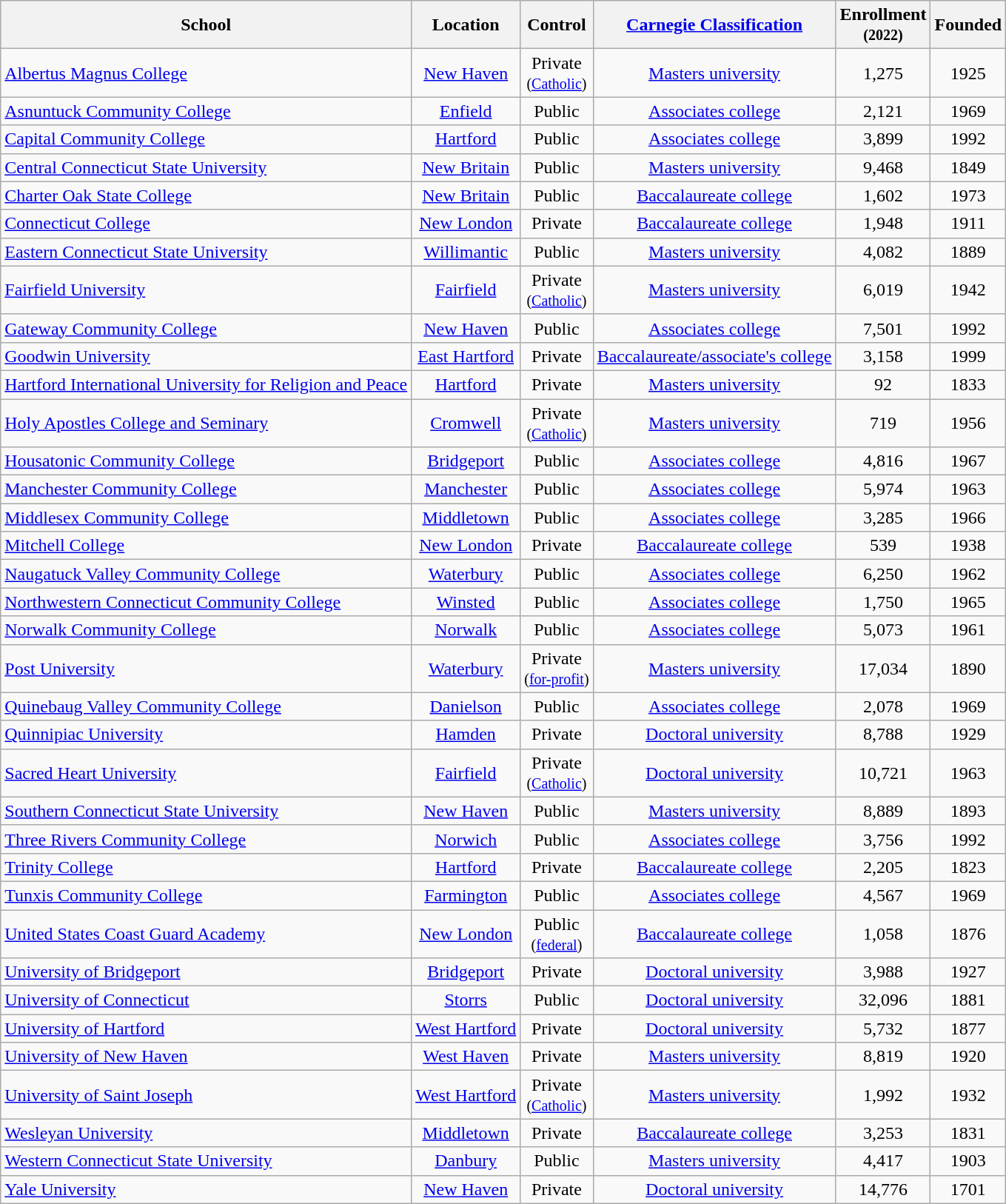<table class="wikitable sortable" style="text-align:center;">
<tr>
<th>School</th>
<th>Location</th>
<th>Control</th>
<th><a href='#'>Carnegie Classification</a></th>
<th>Enrollment<br><small>(2022)</small></th>
<th>Founded</th>
</tr>
<tr --->
<td align="left"><a href='#'>Albertus Magnus College</a></td>
<td><a href='#'>New Haven</a></td>
<td>Private<br><small>(<a href='#'>Catholic</a>)</small></td>
<td><a href='#'>Masters university</a></td>
<td>1,275</td>
<td>1925</td>
</tr>
<tr --->
<td align="left"><a href='#'>Asnuntuck Community College</a></td>
<td><a href='#'>Enfield</a></td>
<td>Public</td>
<td><a href='#'>Associates college</a></td>
<td>2,121</td>
<td>1969</td>
</tr>
<tr --->
<td align="left"><a href='#'>Capital Community College</a></td>
<td><a href='#'>Hartford</a></td>
<td>Public</td>
<td><a href='#'>Associates college</a></td>
<td>3,899</td>
<td>1992</td>
</tr>
<tr --->
<td align="left"><a href='#'>Central Connecticut State University</a></td>
<td><a href='#'>New Britain</a></td>
<td>Public</td>
<td><a href='#'>Masters university</a></td>
<td>9,468</td>
<td>1849</td>
</tr>
<tr --->
<td align="left"><a href='#'>Charter Oak State College</a></td>
<td><a href='#'>New Britain</a></td>
<td>Public</td>
<td><a href='#'>Baccalaureate college</a></td>
<td>1,602</td>
<td>1973</td>
</tr>
<tr --->
<td align="left"><a href='#'>Connecticut College</a></td>
<td><a href='#'>New London</a></td>
<td>Private</td>
<td><a href='#'>Baccalaureate college</a></td>
<td>1,948</td>
<td>1911</td>
</tr>
<tr --->
<td align="left"><a href='#'>Eastern Connecticut State University</a></td>
<td><a href='#'>Willimantic</a></td>
<td>Public</td>
<td><a href='#'>Masters university</a></td>
<td>4,082</td>
<td>1889</td>
</tr>
<tr --->
<td align="left"><a href='#'>Fairfield University</a></td>
<td><a href='#'>Fairfield</a></td>
<td>Private<br><small>(<a href='#'>Catholic</a>)</small></td>
<td><a href='#'>Masters university</a></td>
<td>6,019</td>
<td>1942</td>
</tr>
<tr --->
<td align="left"><a href='#'>Gateway Community College</a></td>
<td><a href='#'>New Haven</a></td>
<td>Public</td>
<td><a href='#'>Associates college</a></td>
<td>7,501</td>
<td>1992</td>
</tr>
<tr --->
<td align="left"><a href='#'>Goodwin University</a></td>
<td><a href='#'>East Hartford</a></td>
<td>Private</td>
<td><a href='#'>Baccalaureate/associate's college</a></td>
<td>3,158</td>
<td>1999</td>
</tr>
<tr --->
<td align="left"><a href='#'>Hartford International University for Religion and Peace</a></td>
<td><a href='#'>Hartford</a></td>
<td>Private</td>
<td><a href='#'>Masters university</a></td>
<td>92</td>
<td>1833</td>
</tr>
<tr --->
<td align="left"><a href='#'>Holy Apostles College and Seminary</a></td>
<td><a href='#'>Cromwell</a></td>
<td>Private<br><small>(<a href='#'>Catholic</a>)</small></td>
<td><a href='#'>Masters university</a></td>
<td>719</td>
<td>1956</td>
</tr>
<tr --->
<td align="left"><a href='#'>Housatonic Community College</a></td>
<td><a href='#'>Bridgeport</a></td>
<td>Public</td>
<td><a href='#'>Associates college</a></td>
<td>4,816</td>
<td>1967</td>
</tr>
<tr --->
<td align="left"><a href='#'>Manchester Community College</a></td>
<td><a href='#'>Manchester</a></td>
<td>Public</td>
<td><a href='#'>Associates college</a></td>
<td>5,974</td>
<td>1963</td>
</tr>
<tr --->
<td align="left"><a href='#'>Middlesex Community College</a></td>
<td><a href='#'>Middletown</a></td>
<td>Public</td>
<td><a href='#'>Associates college</a></td>
<td>3,285</td>
<td>1966</td>
</tr>
<tr --->
<td align="left"><a href='#'>Mitchell College</a></td>
<td><a href='#'>New London</a></td>
<td>Private</td>
<td><a href='#'>Baccalaureate college</a></td>
<td>539</td>
<td>1938</td>
</tr>
<tr --->
<td align="left"><a href='#'>Naugatuck Valley Community College</a></td>
<td><a href='#'>Waterbury</a></td>
<td>Public</td>
<td><a href='#'>Associates college</a></td>
<td>6,250</td>
<td>1962</td>
</tr>
<tr --->
<td align="left"><a href='#'>Northwestern Connecticut Community College</a></td>
<td><a href='#'>Winsted</a></td>
<td>Public</td>
<td><a href='#'>Associates college</a></td>
<td>1,750</td>
<td>1965</td>
</tr>
<tr --->
<td align="left"><a href='#'>Norwalk Community College</a></td>
<td><a href='#'>Norwalk</a></td>
<td>Public</td>
<td><a href='#'>Associates college</a></td>
<td>5,073</td>
<td>1961</td>
</tr>
<tr --->
<td align="left"><a href='#'>Post University</a></td>
<td><a href='#'>Waterbury</a></td>
<td>Private<br><small>(<a href='#'>for-profit</a>)</small></td>
<td><a href='#'>Masters university</a></td>
<td>17,034</td>
<td>1890</td>
</tr>
<tr --->
<td align="left"><a href='#'>Quinebaug Valley Community College</a></td>
<td><a href='#'>Danielson</a></td>
<td>Public</td>
<td><a href='#'>Associates college</a></td>
<td>2,078</td>
<td>1969</td>
</tr>
<tr --->
<td align="left"><a href='#'>Quinnipiac University</a></td>
<td><a href='#'>Hamden</a></td>
<td>Private</td>
<td><a href='#'>Doctoral university</a></td>
<td>8,788</td>
<td>1929</td>
</tr>
<tr --->
<td align="left"><a href='#'>Sacred Heart University</a></td>
<td><a href='#'>Fairfield</a></td>
<td>Private<br><small>(<a href='#'>Catholic</a>)</small></td>
<td><a href='#'>Doctoral university</a></td>
<td>10,721</td>
<td>1963</td>
</tr>
<tr --->
<td align="left"><a href='#'>Southern Connecticut State University</a></td>
<td><a href='#'>New Haven</a></td>
<td>Public</td>
<td><a href='#'>Masters university</a></td>
<td>8,889</td>
<td>1893</td>
</tr>
<tr --->
<td align="left"><a href='#'>Three Rivers Community College</a></td>
<td><a href='#'>Norwich</a></td>
<td>Public</td>
<td><a href='#'>Associates college</a></td>
<td>3,756</td>
<td>1992</td>
</tr>
<tr --->
<td align="left"><a href='#'>Trinity College</a></td>
<td><a href='#'>Hartford</a></td>
<td>Private</td>
<td><a href='#'>Baccalaureate college</a></td>
<td>2,205</td>
<td>1823</td>
</tr>
<tr --->
<td align="left"><a href='#'>Tunxis Community College</a></td>
<td><a href='#'>Farmington</a></td>
<td>Public</td>
<td><a href='#'>Associates college</a></td>
<td>4,567</td>
<td>1969</td>
</tr>
<tr --->
<td align="left"><a href='#'>United States Coast Guard Academy</a></td>
<td><a href='#'>New London</a></td>
<td>Public<br><small>(<a href='#'>federal</a>)</small></td>
<td><a href='#'>Baccalaureate college</a></td>
<td>1,058</td>
<td>1876</td>
</tr>
<tr --->
<td align="left"><a href='#'>University of Bridgeport</a></td>
<td><a href='#'>Bridgeport</a></td>
<td>Private</td>
<td><a href='#'>Doctoral university</a></td>
<td>3,988</td>
<td>1927</td>
</tr>
<tr --->
<td align="left"><a href='#'>University of Connecticut</a></td>
<td><a href='#'>Storrs</a></td>
<td>Public</td>
<td><a href='#'>Doctoral university</a></td>
<td>32,096</td>
<td>1881</td>
</tr>
<tr --->
<td align="left"><a href='#'>University of Hartford</a></td>
<td><a href='#'>West Hartford</a></td>
<td>Private</td>
<td><a href='#'>Doctoral university</a></td>
<td>5,732</td>
<td>1877</td>
</tr>
<tr --->
<td align="left"><a href='#'>University of New Haven</a></td>
<td><a href='#'>West Haven</a></td>
<td>Private</td>
<td><a href='#'>Masters university</a></td>
<td>8,819</td>
<td>1920</td>
</tr>
<tr --->
<td align="left"><a href='#'>University of Saint Joseph</a></td>
<td><a href='#'>West Hartford</a></td>
<td>Private<br><small>(<a href='#'>Catholic</a>)</small></td>
<td><a href='#'>Masters university</a></td>
<td>1,992</td>
<td>1932</td>
</tr>
<tr --->
<td align="left"><a href='#'>Wesleyan University</a></td>
<td><a href='#'>Middletown</a></td>
<td>Private</td>
<td><a href='#'>Baccalaureate college</a></td>
<td>3,253</td>
<td>1831</td>
</tr>
<tr --->
<td align="left"><a href='#'>Western Connecticut State University</a></td>
<td><a href='#'>Danbury</a></td>
<td>Public</td>
<td><a href='#'>Masters university</a></td>
<td>4,417</td>
<td>1903</td>
</tr>
<tr --->
<td align="left"><a href='#'>Yale University</a></td>
<td><a href='#'>New Haven</a></td>
<td>Private</td>
<td><a href='#'>Doctoral university</a></td>
<td>14,776</td>
<td>1701</td>
</tr>
</table>
